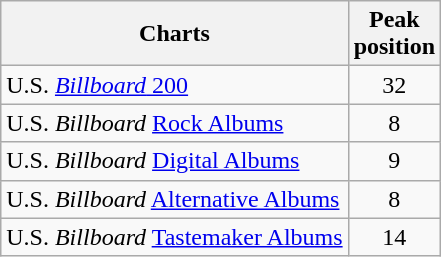<table class="wikitable sortable">
<tr>
<th align="left">Charts</th>
<th align="left">Peak<br>position</th>
</tr>
<tr>
<td>U.S. <a href='#'><em>Billboard</em> 200</a></td>
<td align="center">32</td>
</tr>
<tr>
<td>U.S. <em>Billboard</em> <a href='#'>Rock Albums</a></td>
<td align="center">8</td>
</tr>
<tr>
<td>U.S. <em>Billboard</em> <a href='#'>Digital Albums</a></td>
<td align="center">9</td>
</tr>
<tr>
<td>U.S. <em>Billboard</em> <a href='#'>Alternative Albums</a></td>
<td align="center">8</td>
</tr>
<tr>
<td>U.S. <em>Billboard</em> <a href='#'>Tastemaker Albums</a></td>
<td align="center">14</td>
</tr>
</table>
